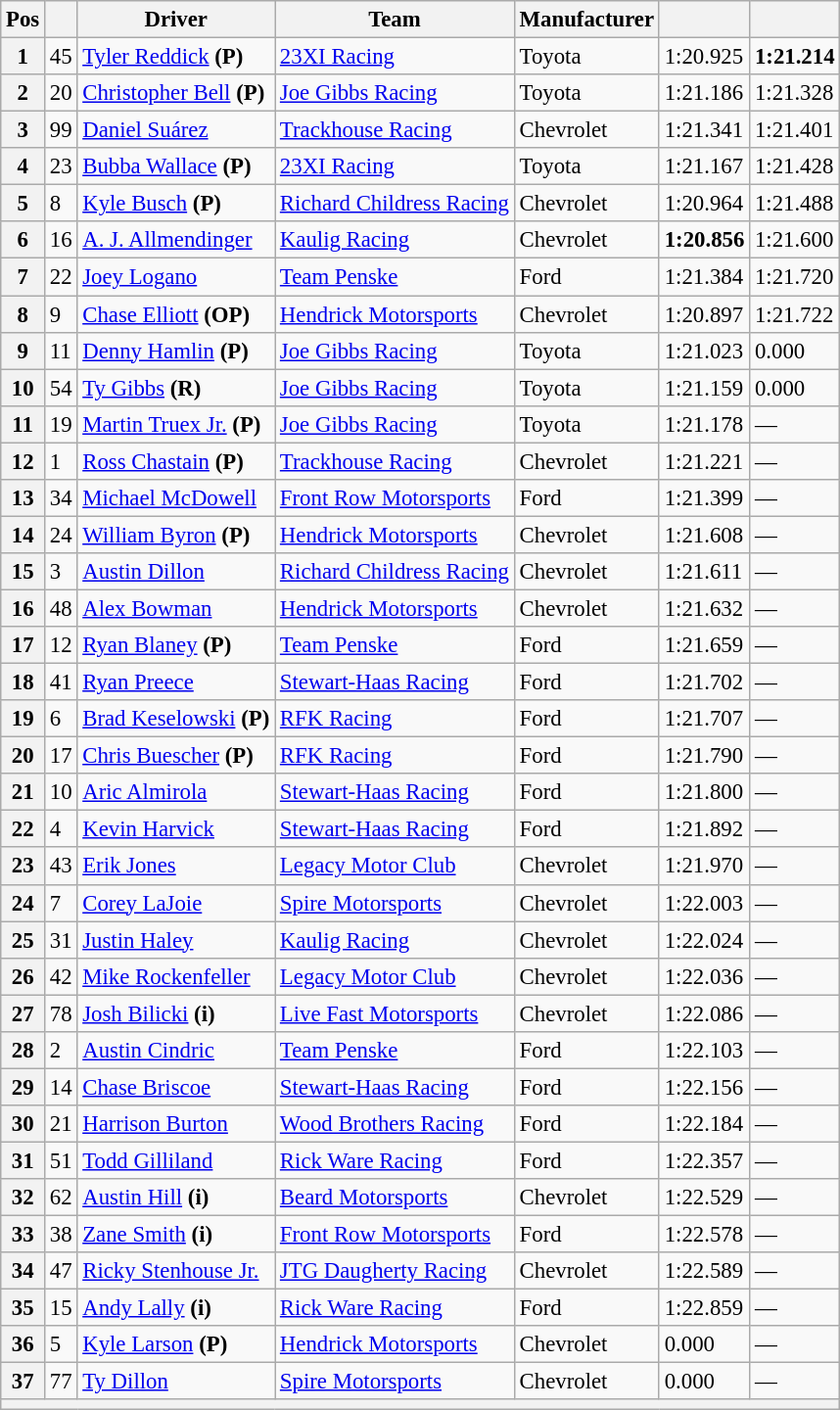<table class="wikitable" style="font-size:95%">
<tr>
<th>Pos</th>
<th></th>
<th>Driver</th>
<th>Team</th>
<th>Manufacturer</th>
<th></th>
<th></th>
</tr>
<tr>
<th>1</th>
<td>45</td>
<td><a href='#'>Tyler Reddick</a> <strong>(P)</strong></td>
<td><a href='#'>23XI Racing</a></td>
<td>Toyota</td>
<td>1:20.925</td>
<td><strong>1:21.214</strong></td>
</tr>
<tr>
<th>2</th>
<td>20</td>
<td><a href='#'>Christopher Bell</a> <strong>(P)</strong></td>
<td><a href='#'>Joe Gibbs Racing</a></td>
<td>Toyota</td>
<td>1:21.186</td>
<td>1:21.328</td>
</tr>
<tr>
<th>3</th>
<td>99</td>
<td><a href='#'>Daniel Suárez</a></td>
<td><a href='#'>Trackhouse Racing</a></td>
<td>Chevrolet</td>
<td>1:21.341</td>
<td>1:21.401</td>
</tr>
<tr>
<th>4</th>
<td>23</td>
<td><a href='#'>Bubba Wallace</a> <strong>(P)</strong></td>
<td><a href='#'>23XI Racing</a></td>
<td>Toyota</td>
<td>1:21.167</td>
<td>1:21.428</td>
</tr>
<tr>
<th>5</th>
<td>8</td>
<td><a href='#'>Kyle Busch</a> <strong>(P)</strong></td>
<td><a href='#'>Richard Childress Racing</a></td>
<td>Chevrolet</td>
<td>1:20.964</td>
<td>1:21.488</td>
</tr>
<tr>
<th>6</th>
<td>16</td>
<td><a href='#'>A. J. Allmendinger</a></td>
<td><a href='#'>Kaulig Racing</a></td>
<td>Chevrolet</td>
<td><strong>1:20.856</strong></td>
<td>1:21.600</td>
</tr>
<tr>
<th>7</th>
<td>22</td>
<td><a href='#'>Joey Logano</a></td>
<td><a href='#'>Team Penske</a></td>
<td>Ford</td>
<td>1:21.384</td>
<td>1:21.720</td>
</tr>
<tr>
<th>8</th>
<td>9</td>
<td><a href='#'>Chase Elliott</a> <strong>(OP)</strong></td>
<td><a href='#'>Hendrick Motorsports</a></td>
<td>Chevrolet</td>
<td>1:20.897</td>
<td>1:21.722</td>
</tr>
<tr>
<th>9</th>
<td>11</td>
<td><a href='#'>Denny Hamlin</a> <strong>(P)</strong></td>
<td><a href='#'>Joe Gibbs Racing</a></td>
<td>Toyota</td>
<td>1:21.023</td>
<td>0.000</td>
</tr>
<tr>
<th>10</th>
<td>54</td>
<td><a href='#'>Ty Gibbs</a> <strong>(R)</strong></td>
<td><a href='#'>Joe Gibbs Racing</a></td>
<td>Toyota</td>
<td>1:21.159</td>
<td>0.000</td>
</tr>
<tr>
<th>11</th>
<td>19</td>
<td><a href='#'>Martin Truex Jr.</a> <strong>(P)</strong></td>
<td><a href='#'>Joe Gibbs Racing</a></td>
<td>Toyota</td>
<td>1:21.178</td>
<td>—</td>
</tr>
<tr>
<th>12</th>
<td>1</td>
<td><a href='#'>Ross Chastain</a> <strong>(P)</strong></td>
<td><a href='#'>Trackhouse Racing</a></td>
<td>Chevrolet</td>
<td>1:21.221</td>
<td>—</td>
</tr>
<tr>
<th>13</th>
<td>34</td>
<td><a href='#'>Michael McDowell</a></td>
<td><a href='#'>Front Row Motorsports</a></td>
<td>Ford</td>
<td>1:21.399</td>
<td>—</td>
</tr>
<tr>
<th>14</th>
<td>24</td>
<td><a href='#'>William Byron</a> <strong>(P)</strong></td>
<td><a href='#'>Hendrick Motorsports</a></td>
<td>Chevrolet</td>
<td>1:21.608</td>
<td>—</td>
</tr>
<tr>
<th>15</th>
<td>3</td>
<td><a href='#'>Austin Dillon</a></td>
<td><a href='#'>Richard Childress Racing</a></td>
<td>Chevrolet</td>
<td>1:21.611</td>
<td>—</td>
</tr>
<tr>
<th>16</th>
<td>48</td>
<td><a href='#'>Alex Bowman</a></td>
<td><a href='#'>Hendrick Motorsports</a></td>
<td>Chevrolet</td>
<td>1:21.632</td>
<td>—</td>
</tr>
<tr>
<th>17</th>
<td>12</td>
<td><a href='#'>Ryan Blaney</a> <strong>(P)</strong></td>
<td><a href='#'>Team Penske</a></td>
<td>Ford</td>
<td>1:21.659</td>
<td>—</td>
</tr>
<tr>
<th>18</th>
<td>41</td>
<td><a href='#'>Ryan Preece</a></td>
<td><a href='#'>Stewart-Haas Racing</a></td>
<td>Ford</td>
<td>1:21.702</td>
<td>—</td>
</tr>
<tr>
<th>19</th>
<td>6</td>
<td><a href='#'>Brad Keselowski</a> <strong>(P)</strong></td>
<td><a href='#'>RFK Racing</a></td>
<td>Ford</td>
<td>1:21.707</td>
<td>—</td>
</tr>
<tr>
<th>20</th>
<td>17</td>
<td><a href='#'>Chris Buescher</a> <strong>(P)</strong></td>
<td><a href='#'>RFK Racing</a></td>
<td>Ford</td>
<td>1:21.790</td>
<td>—</td>
</tr>
<tr>
<th>21</th>
<td>10</td>
<td><a href='#'>Aric Almirola</a></td>
<td><a href='#'>Stewart-Haas Racing</a></td>
<td>Ford</td>
<td>1:21.800</td>
<td>—</td>
</tr>
<tr>
<th>22</th>
<td>4</td>
<td><a href='#'>Kevin Harvick</a></td>
<td><a href='#'>Stewart-Haas Racing</a></td>
<td>Ford</td>
<td>1:21.892</td>
<td>—</td>
</tr>
<tr>
<th>23</th>
<td>43</td>
<td><a href='#'>Erik Jones</a></td>
<td><a href='#'>Legacy Motor Club</a></td>
<td>Chevrolet</td>
<td>1:21.970</td>
<td>—</td>
</tr>
<tr>
<th>24</th>
<td>7</td>
<td><a href='#'>Corey LaJoie</a></td>
<td><a href='#'>Spire Motorsports</a></td>
<td>Chevrolet</td>
<td>1:22.003</td>
<td>—</td>
</tr>
<tr>
<th>25</th>
<td>31</td>
<td><a href='#'>Justin Haley</a></td>
<td><a href='#'>Kaulig Racing</a></td>
<td>Chevrolet</td>
<td>1:22.024</td>
<td>—</td>
</tr>
<tr>
<th>26</th>
<td>42</td>
<td><a href='#'>Mike Rockenfeller</a></td>
<td><a href='#'>Legacy Motor Club</a></td>
<td>Chevrolet</td>
<td>1:22.036</td>
<td>—</td>
</tr>
<tr>
<th>27</th>
<td>78</td>
<td><a href='#'>Josh Bilicki</a> <strong>(i)</strong></td>
<td><a href='#'>Live Fast Motorsports</a></td>
<td>Chevrolet</td>
<td>1:22.086</td>
<td>—</td>
</tr>
<tr>
<th>28</th>
<td>2</td>
<td><a href='#'>Austin Cindric</a></td>
<td><a href='#'>Team Penske</a></td>
<td>Ford</td>
<td>1:22.103</td>
<td>—</td>
</tr>
<tr>
<th>29</th>
<td>14</td>
<td><a href='#'>Chase Briscoe</a></td>
<td><a href='#'>Stewart-Haas Racing</a></td>
<td>Ford</td>
<td>1:22.156</td>
<td>—</td>
</tr>
<tr>
<th>30</th>
<td>21</td>
<td><a href='#'>Harrison Burton</a></td>
<td><a href='#'>Wood Brothers Racing</a></td>
<td>Ford</td>
<td>1:22.184</td>
<td>—</td>
</tr>
<tr>
<th>31</th>
<td>51</td>
<td><a href='#'>Todd Gilliland</a></td>
<td><a href='#'>Rick Ware Racing</a></td>
<td>Ford</td>
<td>1:22.357</td>
<td>—</td>
</tr>
<tr>
<th>32</th>
<td>62</td>
<td><a href='#'>Austin Hill</a> <strong>(i)</strong></td>
<td><a href='#'>Beard Motorsports</a></td>
<td>Chevrolet</td>
<td>1:22.529</td>
<td>—</td>
</tr>
<tr>
<th>33</th>
<td>38</td>
<td><a href='#'>Zane Smith</a> <strong>(i)</strong></td>
<td><a href='#'>Front Row Motorsports</a></td>
<td>Ford</td>
<td>1:22.578</td>
<td>—</td>
</tr>
<tr>
<th>34</th>
<td>47</td>
<td><a href='#'>Ricky Stenhouse Jr.</a></td>
<td><a href='#'>JTG Daugherty Racing</a></td>
<td>Chevrolet</td>
<td>1:22.589</td>
<td>—</td>
</tr>
<tr>
<th>35</th>
<td>15</td>
<td><a href='#'>Andy Lally</a> <strong>(i)</strong></td>
<td><a href='#'>Rick Ware Racing</a></td>
<td>Ford</td>
<td>1:22.859</td>
<td>—</td>
</tr>
<tr>
<th>36</th>
<td>5</td>
<td><a href='#'>Kyle Larson</a> <strong>(P)</strong></td>
<td><a href='#'>Hendrick Motorsports</a></td>
<td>Chevrolet</td>
<td>0.000</td>
<td>—</td>
</tr>
<tr>
<th>37</th>
<td>77</td>
<td><a href='#'>Ty Dillon</a></td>
<td><a href='#'>Spire Motorsports</a></td>
<td>Chevrolet</td>
<td>0.000</td>
<td>—</td>
</tr>
<tr>
<th colspan="7"></th>
</tr>
</table>
